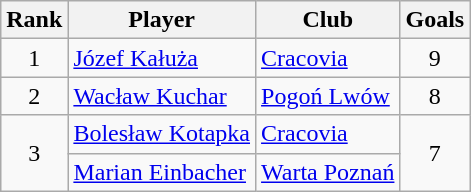<table class="wikitable" style="text-align:center">
<tr>
<th>Rank</th>
<th>Player</th>
<th>Club</th>
<th>Goals</th>
</tr>
<tr>
<td rowspan="1">1</td>
<td align="left"> <a href='#'>Józef Kałuża</a></td>
<td align="left"><a href='#'>Cracovia</a></td>
<td rowspan="1">9</td>
</tr>
<tr>
<td rowspan="1">2</td>
<td align="left"> <a href='#'>Wacław Kuchar</a></td>
<td align="left"><a href='#'>Pogoń Lwów</a></td>
<td rowspan="1">8</td>
</tr>
<tr>
<td rowspan="2">3</td>
<td align="left"> <a href='#'>Bolesław Kotapka</a></td>
<td align="left"><a href='#'>Cracovia</a></td>
<td rowspan="2">7</td>
</tr>
<tr>
<td align="left"> <a href='#'>Marian Einbacher</a></td>
<td align="left"><a href='#'>Warta Poznań</a></td>
</tr>
</table>
